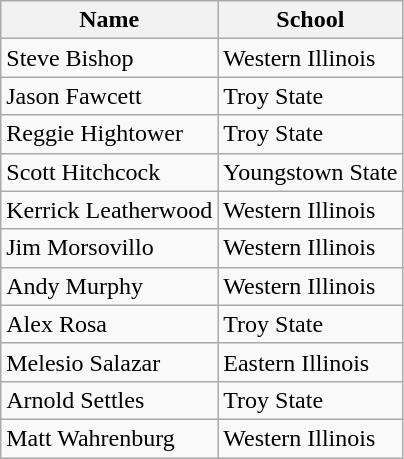<table class=wikitable>
<tr>
<th>Name</th>
<th>School</th>
</tr>
<tr>
<td>Steve Bishop</td>
<td>Western Illinois</td>
</tr>
<tr>
<td>Jason Fawcett</td>
<td>Troy State</td>
</tr>
<tr>
<td>Reggie Hightower</td>
<td>Troy State</td>
</tr>
<tr>
<td>Scott Hitchcock</td>
<td>Youngstown State</td>
</tr>
<tr>
<td>Kerrick Leatherwood</td>
<td>Western Illinois</td>
</tr>
<tr>
<td>Jim Morsovillo</td>
<td>Western Illinois</td>
</tr>
<tr>
<td>Andy Murphy</td>
<td>Western Illinois</td>
</tr>
<tr>
<td>Alex Rosa</td>
<td>Troy State</td>
</tr>
<tr>
<td>Melesio Salazar</td>
<td>Eastern Illinois</td>
</tr>
<tr>
<td>Arnold Settles</td>
<td>Troy State</td>
</tr>
<tr>
<td>Matt Wahrenburg</td>
<td>Western Illinois</td>
</tr>
</table>
